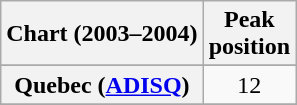<table class="wikitable sortable plainrowheaders" style="text-align:center">
<tr>
<th scope="col">Chart (2003–2004)</th>
<th scope="col">Peak<br>position</th>
</tr>
<tr>
</tr>
<tr>
<th scope="row">Quebec (<a href='#'>ADISQ</a>)</th>
<td>12</td>
</tr>
<tr>
</tr>
<tr>
</tr>
<tr>
</tr>
</table>
